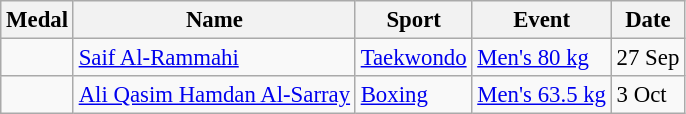<table class="wikitable sortable"  style="font-size:95%">
<tr>
<th>Medal</th>
<th>Name</th>
<th>Sport</th>
<th>Event</th>
<th>Date</th>
</tr>
<tr>
<td></td>
<td><a href='#'>Saif Al-Rammahi</a></td>
<td><a href='#'>Taekwondo</a></td>
<td><a href='#'>Men's 80 kg</a></td>
<td>27 Sep</td>
</tr>
<tr>
<td></td>
<td><a href='#'>Ali Qasim Hamdan Al-Sarray</a></td>
<td><a href='#'>Boxing</a></td>
<td><a href='#'>Men's 63.5 kg</a></td>
<td>3 Oct</td>
</tr>
</table>
